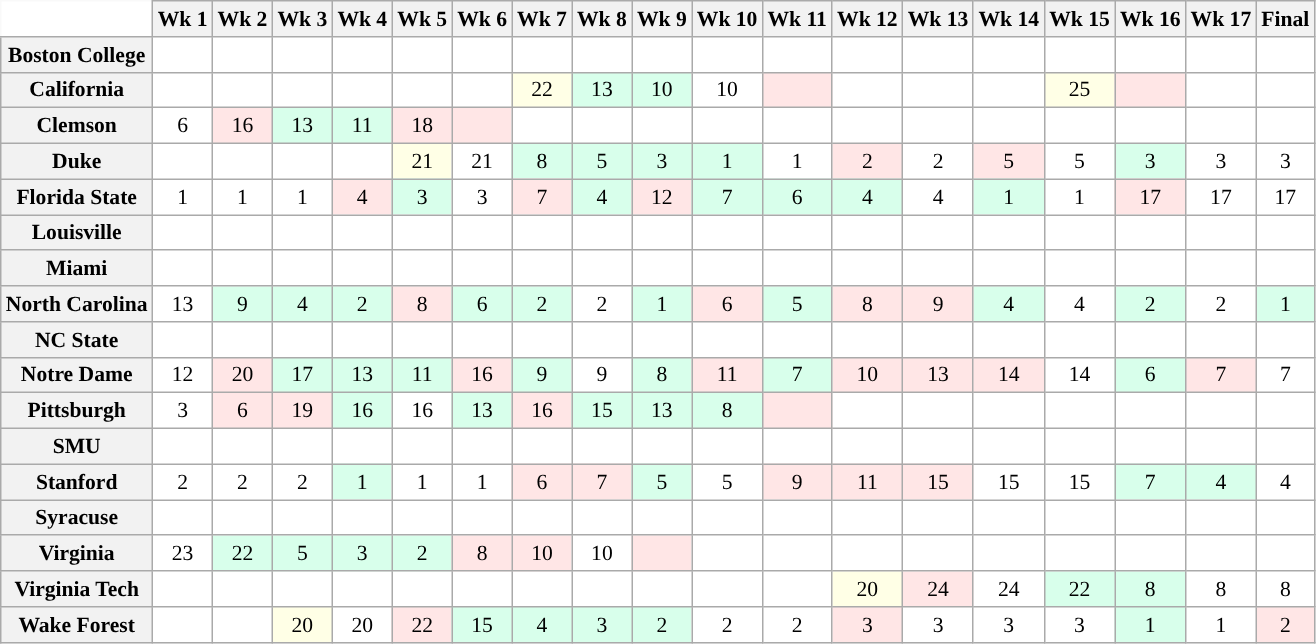<table class="wikitable" style="white-space:nowrap;font-size:90%;">
<tr>
<th colspan=1 style="background:white; border-top-style:hidden; border-left-style:hidden;"> </th>
<th>Wk 1 <br></th>
<th>Wk 2 <br></th>
<th>Wk 3 <br></th>
<th>Wk 4 <br></th>
<th>Wk 5 <br></th>
<th>Wk 6 <br></th>
<th>Wk 7 <br></th>
<th>Wk 8 <br></th>
<th>Wk 9 <br></th>
<th>Wk 10 <br></th>
<th>Wk 11 <br></th>
<th>Wk 12 <br></th>
<th>Wk 13 <br></th>
<th>Wk 14 <br></th>
<th>Wk 15 <br></th>
<th>Wk 16 <br></th>
<th>Wk 17 <br></th>
<th>Final <br></th>
</tr>
<tr style="text-align:center;">
<th>Boston College</th>
<td style="background:#FFF;"></td>
<td style="background:#FFF;"></td>
<td style="background:#FFF;"></td>
<td style="background:#FFF;"></td>
<td style="background:#FFF;"></td>
<td style="background:#FFF;"></td>
<td style="background:#FFF;"></td>
<td style="background:#FFF;"></td>
<td style="background:#FFF;"></td>
<td style="background:#FFF;"></td>
<td style="background:#FFF;"></td>
<td style="background:#FFF;"></td>
<td style="background:#FFF;"></td>
<td style="background:#FFF;"></td>
<td style="background:#FFF;"></td>
<td style="background:#FFF;"></td>
<td style="background:#FFF;"></td>
<td style="background:#FFF;"></td>
</tr>
<tr style="text-align:center;">
<th>California</th>
<td style="background:#FFF;"></td>
<td style="background:#FFF;"></td>
<td style="background:#FFF;"></td>
<td style="background:#FFF;"></td>
<td style="background:#FFF;"></td>
<td style="background:#FFF;"></td>
<td style="background:#FFFFE6;"> 22</td>
<td style="background:#D8FFEB;"> 13</td>
<td style="background:#D8FFEB;"> 10</td>
<td style="background:#FFF;"> 10</td>
<td style="background:#FFE6E6;"></td>
<td style="background:#FFF;"></td>
<td style="background:#FFF;"></td>
<td style="background:#FFF;"></td>
<td style="background:#FFFFE6;"> 25</td>
<td style="background:#FFE6E6;"></td>
<td style="background:#FFF;"></td>
<td style="background:#FFF;"></td>
</tr>
<tr style="text-align:center;">
<th>Clemson</th>
<td style="background:#FFF;"> 6</td>
<td style="background:#FFE6E6;"> 16</td>
<td style="background:#D8FFEB;"> 13</td>
<td style="background:#D8FFEB;"> 11</td>
<td style="background:#FFE6E6;"> 18</td>
<td style="background:#FFE6E6;"></td>
<td style="background:#FFF;"></td>
<td style="background:#FFF;"></td>
<td style="background:#FFF;"></td>
<td style="background:#FFF;"></td>
<td style="background:#FFF;"></td>
<td style="background:#FFF;"></td>
<td style="background:#FFF;"></td>
<td style="background:#FFF;"></td>
<td style="background:#FFF;"></td>
<td style="background:#FFF;"></td>
<td style="background:#FFF;"></td>
<td style="background:#FFF;"></td>
</tr>
<tr style="text-align:center;">
<th>Duke</th>
<td style="background:#FFF;"></td>
<td style="background:#FFF;"></td>
<td style="background:#FFF;"></td>
<td style="background:#FFF;"></td>
<td style="background:#FFFFE6;"> 21</td>
<td style="background:#FFF;"> 21</td>
<td style="background:#D8FFEB;"> 8</td>
<td style="background:#D8FFEB;"> 5</td>
<td style="background:#D8FFEB;"> 3</td>
<td style="background:#D8FFEB;"> 1</td>
<td style="background:#FFF;"> 1</td>
<td style="background:#FFE6E6;"> 2</td>
<td style="background:#FFF;"> 2</td>
<td style="background:#FFE6E6;"> 5</td>
<td style="background:#FFF;"> 5</td>
<td style="background:#D8FFEB;"> 3</td>
<td style="background:#FFF;"> 3</td>
<td style="background:#FFF;"> 3</td>
</tr>
<tr style="text-align:center;">
<th !>Florida State</th>
<td style="background:#FFF;"> 1</td>
<td style="background:#FFF;"> 1</td>
<td style="background:#FFF;"> 1</td>
<td style="background:#FFE6E6;"> 4</td>
<td style="background:#D8FFEB;"> 3</td>
<td style="background:#FFF;"> 3</td>
<td style="background:#FFE6E6;"> 7</td>
<td style="background:#D8FFEB;"> 4</td>
<td style="background:#FFE6E6;"> 12</td>
<td style="background:#D8FFEB;"> 7</td>
<td style="background:#D8FFEB;"> 6</td>
<td style="background:#D8FFEB;"> 4</td>
<td style="background:#FFF;"> 4</td>
<td style="background:#D8FFEB;"> 1</td>
<td style="background:#FFF;"> 1</td>
<td style="background:#FFE6E6;"> 17</td>
<td style="background:#FFF;"> 17</td>
<td style="background:#FFF;"> 17</td>
</tr>
<tr style="text-align:center;">
<th>Louisville</th>
<td style="background:#FFF;"></td>
<td style="background:#FFF;"></td>
<td style="background:#FFF;"></td>
<td style="background:#FFF;"></td>
<td style="background:#FFF;"></td>
<td style="background:#FFF;"></td>
<td style="background:#FFF;"></td>
<td style="background:#FFF;"></td>
<td style="background:#FFF;"></td>
<td style="background:#FFF;"></td>
<td style="background:#FFF;"></td>
<td style="background:#FFF;"></td>
<td style="background:#FFF;"></td>
<td style="background:#FFF;"></td>
<td style="background:#FFF;"></td>
<td style="background:#FFF;"></td>
<td style="background:#FFF;"></td>
<td style="background:#FFF;"></td>
</tr>
<tr style="text-align:center;">
<th>Miami</th>
<td style="background:#FFF;"></td>
<td style="background:#FFF;"></td>
<td style="background:#FFF;"></td>
<td style="background:#FFF;"></td>
<td style="background:#FFF;"></td>
<td style="background:#FFF;"></td>
<td style="background:#FFF;"></td>
<td style="background:#FFF;"></td>
<td style="background:#FFF;"></td>
<td style="background:#FFF;"></td>
<td style="background:#FFF;"></td>
<td style="background:#FFF;"></td>
<td style="background:#FFF;"></td>
<td style="background:#FFF;"></td>
<td style="background:#FFF;"></td>
<td style="background:#FFF;"></td>
<td style="background:#FFF;"></td>
<td style="background:#FFF;"></td>
</tr>
<tr style="text-align:center;">
<th>North Carolina</th>
<td style="background:#FFF;"> 13</td>
<td style="background:#D8FFEB;"> 9</td>
<td style="background:#D8FFEB;"> 4</td>
<td style="background:#D8FFEB;"> 2</td>
<td style="background:#FFE6E6;"> 8</td>
<td style="background:#D8FFEB;"> 6</td>
<td style="background:#D8FFEB;"> 2</td>
<td style="background:#FFF;"> 2</td>
<td style="background:#D8FFEB;"> 1</td>
<td style="background:#FFE6E6;"> 6</td>
<td style="background:#D8FFEB;"> 5</td>
<td style="background:#FFE6E6;"> 8</td>
<td style="background:#FFE6E6;"> 9</td>
<td style="background:#D8FFEB;"> 4</td>
<td style="background:#FFF;"> 4</td>
<td style="background:#D8FFEB;"> 2</td>
<td style="background:#FFF;"> 2</td>
<td style="background:#D8FFEB;"> 1</td>
</tr>
<tr style="text-align:center;">
<th>NC State</th>
<td style="background:#FFF;"></td>
<td style="background:#FFF;"></td>
<td style="background:#FFF;"></td>
<td style="background:#FFF;"></td>
<td style="background:#FFF;"></td>
<td style="background:#FFF;"></td>
<td style="background:#FFF;"></td>
<td style="background:#FFF;"></td>
<td style="background:#FFF;"></td>
<td style="background:#FFF;"></td>
<td style="background:#FFF;"></td>
<td style="background:#FFF;"></td>
<td style="background:#FFF;"></td>
<td style="background:#FFF;"></td>
<td style="background:#FFF;"></td>
<td style="background:#FFF;"></td>
<td style="background:#FFF;"></td>
<td style="background:#FFF;"></td>
</tr>
<tr style="text-align:center;">
<th>Notre Dame</th>
<td style="background:#FFF;"> 12</td>
<td style="background:#FFE6E6;"> 20</td>
<td style="background:#D8FFEB;"> 17</td>
<td style="background:#D8FFEB;"> 13</td>
<td style="background:#D8FFEB;"> 11</td>
<td style="background:#FFE6E6;"> 16</td>
<td style="background:#D8FFEB;"> 9</td>
<td style="background:#FFF;"> 9</td>
<td style="background:#D8FFEB;"> 8</td>
<td style="background:#FFE6E6;"> 11</td>
<td style="background:#D8FFEB;"> 7</td>
<td style="background:#FFE6E6;"> 10</td>
<td style="background:#FFE6E6;"> 13</td>
<td style="background:#FFE6E6;"> 14</td>
<td style="background:#FFF;"> 14</td>
<td style="background:#D8FFEB;"> 6</td>
<td style="background:#FFE6E6;"> 7</td>
<td style="background:#FFF;"> 7</td>
</tr>
<tr style="text-align:center;">
<th>Pittsburgh</th>
<td style="background:#FFF;"> 3</td>
<td style="background:#FFE6E6;"> 6</td>
<td style="background:#FFE6E6;"> 19</td>
<td style="background:#D8FFEB;"> 16</td>
<td style="background:#FFF;"> 16</td>
<td style="background:#D8FFEB;"> 13</td>
<td style="background:#FFE6E6;"> 16</td>
<td style="background:#D8FFEB;"> 15</td>
<td style="background:#D8FFEB;"> 13</td>
<td style="background:#D8FFEB;"> 8</td>
<td style="background:#FFE6E6;"></td>
<td style="background:#FFF;"></td>
<td style="background:#FFF;"></td>
<td style="background:#FFF;"></td>
<td style="background:#FFF;"></td>
<td style="background:#FFF;"></td>
<td style="background:#FFF;"></td>
<td style="background:#FFF;"></td>
</tr>
<tr style="text-align:center;">
<th>SMU</th>
<td style="background:#FFF;"></td>
<td style="background:#FFF;"></td>
<td style="background:#FFF;"></td>
<td style="background:#FFF;"></td>
<td style="background:#FFF;"></td>
<td style="background:#FFF;"></td>
<td style="background:#FFF;"></td>
<td style="background:#FFF;"></td>
<td style="background:#FFF;"></td>
<td style="background:#FFF;"></td>
<td style="background:#FFF;"></td>
<td style="background:#FFF;"></td>
<td style="background:#FFF;"></td>
<td style="background:#FFF;"></td>
<td style="background:#FFF;"></td>
<td style="background:#FFF;"></td>
<td style="background:#FFF;"></td>
<td style="background:#FFF;"></td>
</tr>
<tr style="text-align:center;">
<th>Stanford</th>
<td style="background:#FFF;"> 2</td>
<td style="background:#FFF;"> 2</td>
<td style="background:#FFF;"> 2</td>
<td style="background:#D8FFEB;"> 1</td>
<td style="background:#FFF;"> 1</td>
<td style="background:#FFF;"> 1</td>
<td style="background:#FFE6E6;"> 6</td>
<td style="background:#FFE6E6;"> 7</td>
<td style="background:#D8FFEB;"> 5</td>
<td style="background:#FFF;"> 5</td>
<td style="background:#FFE6E6;"> 9</td>
<td style="background:#FFE6E6;"> 11</td>
<td style="background:#FFE6E6;"> 15</td>
<td style="background:#FFF;"> 15</td>
<td style="background:#FFF;"> 15</td>
<td style="background:#D8FFEB;"> 7</td>
<td style="background:#D8FFEB;"> 4</td>
<td style="background:#FFF;"> 4</td>
</tr>
<tr style="text-align:center;">
<th>Syracuse</th>
<td style="background:#FFF;"></td>
<td style="background:#FFF;"></td>
<td style="background:#FFF;"></td>
<td style="background:#FFF;"></td>
<td style="background:#FFF;"></td>
<td style="background:#FFF;"></td>
<td style="background:#FFF;"></td>
<td style="background:#FFF;"></td>
<td style="background:#FFF;"></td>
<td style="background:#FFF;"></td>
<td style="background:#FFF;"></td>
<td style="background:#FFF;"></td>
<td style="background:#FFF;"></td>
<td style="background:#FFF;"></td>
<td style="background:#FFF;"></td>
<td style="background:#FFF;"></td>
<td style="background:#FFF;"></td>
<td style="background:#FFF;"></td>
</tr>
<tr style="text-align:center;">
<th>Virginia</th>
<td style="background:#FFF;"> 23</td>
<td style="background:#D8FFEB;"> 22</td>
<td style="background:#D8FFEB;"> 5</td>
<td style="background:#D8FFEB;"> 3</td>
<td style="background:#D8FFEB;"> 2</td>
<td style="background:#FFE6E6;"> 8</td>
<td style="background:#FFE6E6;"> 10</td>
<td style="background:#FFF;"> 10</td>
<td style="background:#FFE6E6;"></td>
<td style="background:#FFF;"></td>
<td style="background:#FFF;"></td>
<td style="background:#FFF;"></td>
<td style="background:#FFF;"></td>
<td style="background:#FFF;"></td>
<td style="background:#FFF;"></td>
<td style="background:#FFF;"></td>
<td style="background:#FFF;"></td>
<td style="background:#FFF;"></td>
</tr>
<tr style="text-align:center;">
<th>Virginia Tech</th>
<td style="background:#FFF;"></td>
<td style="background:#FFF;"></td>
<td style="background:#FFF;"></td>
<td style="background:#FFF;"></td>
<td style="background:#FFF;"></td>
<td style="background:#FFF;"></td>
<td style="background:#FFF;"></td>
<td style="background:#FFF;"></td>
<td style="background:#FFF;"></td>
<td style="background:#FFF;"></td>
<td style="background:#FFF;"></td>
<td style="background:#FFFFE6;"> 20</td>
<td style="background:#FFE6E6;"> 24</td>
<td style="background:#FFF;"> 24</td>
<td style="background:#D8FFEB;"> 22</td>
<td style="background:#D8FFEB;"> 8</td>
<td style="background:#FFF;"> 8</td>
<td style="background:#FFF;"> 8</td>
</tr>
<tr style="text-align:center;">
<th>Wake Forest</th>
<td style="background:#FFF;"></td>
<td style="background:#FFF;"></td>
<td style="background:#FFFFE6;"> 20</td>
<td style="background:#FFF;"> 20</td>
<td style="background:#FFE6E6;"> 22</td>
<td style="background:#D8FFEB;"> 15</td>
<td style="background:#D8FFEB;"> 4</td>
<td style="background:#D8FFEB;"> 3</td>
<td style="background:#D8FFEB;"> 2</td>
<td style="background:#FFF;"> 2</td>
<td style="background:#FFF;"> 2</td>
<td style="background:#FFE6E6;"> 3</td>
<td style="background:#FFF;"> 3</td>
<td style="background:#FFF;"> 3</td>
<td style="background:#FFF;"> 3</td>
<td style="background:#D8FFEB;"> 1</td>
<td style="background:#FFF;"> 1</td>
<td style="background:#FFE6E6;"> 2</td>
</tr>
</table>
